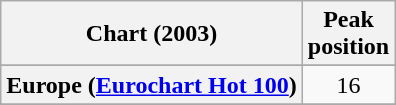<table class="wikitable sortable plainrowheaders" style="text-align:center">
<tr>
<th>Chart (2003)</th>
<th>Peak<br>position</th>
</tr>
<tr>
</tr>
<tr>
</tr>
<tr>
</tr>
<tr>
<th scope="row">Europe (<a href='#'>Eurochart Hot 100</a>)</th>
<td>16</td>
</tr>
<tr>
</tr>
<tr>
</tr>
<tr>
</tr>
<tr>
</tr>
<tr>
</tr>
</table>
